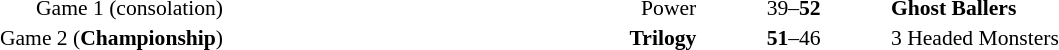<table style="width:100%;" cellspacing="1">
<tr>
<th width=15%></th>
<th width=25%></th>
<th width=10%></th>
<th width=25%></th>
</tr>
<tr style=font-size:90%>
<td align=right>Game 1 (consolation)</td>
<td align=right>Power</td>
<td align=center>39–<strong>52</strong></td>
<td><strong>Ghost Ballers</strong></td>
<td></td>
</tr>
<tr style=font-size:90%>
<td align=right>Game 2 (<strong>Championship</strong>)</td>
<td align=right><strong>Trilogy</strong></td>
<td align=center><strong>51</strong>–46</td>
<td>3 Headed Monsters</td>
<td></td>
</tr>
</table>
